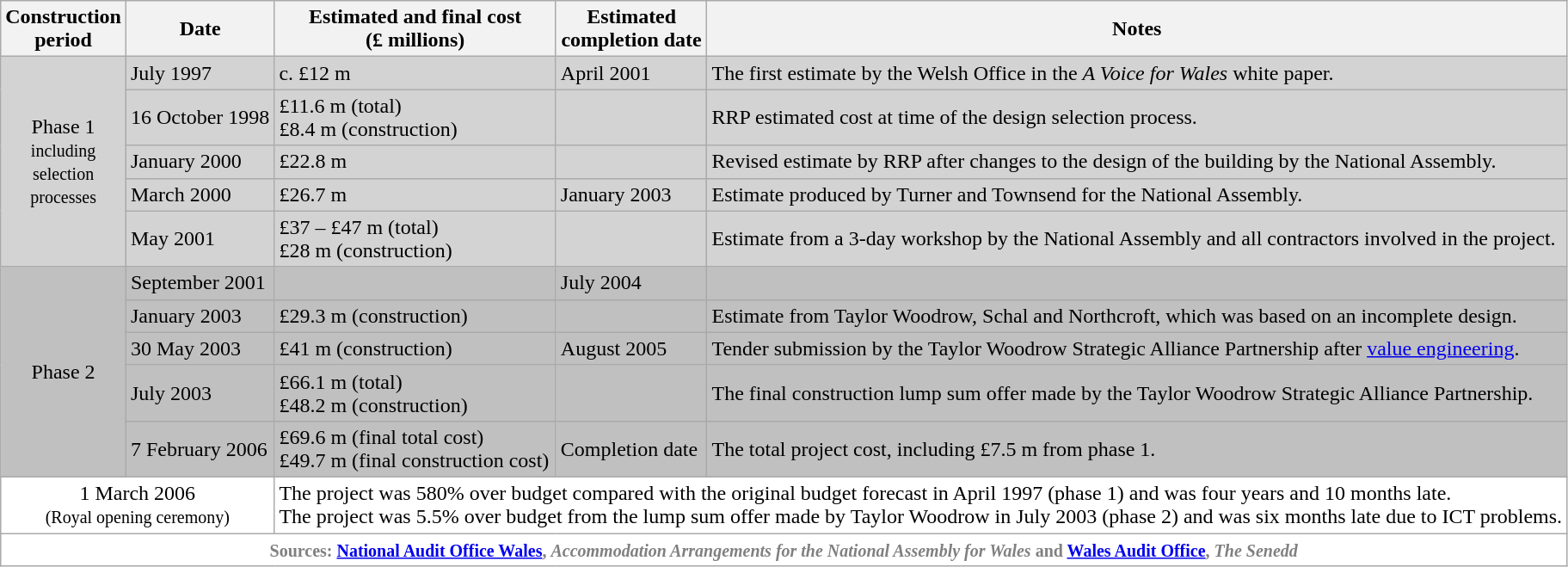<table class="wikitable">
<tr align='center'>
<th>Construction<br>period</th>
<th>Date</th>
<th>Estimated and final cost<br>(£ millions)</th>
<th>Estimated<br>completion date</th>
<th>Notes</th>
</tr>
<tr align="left" style="color: black" bgcolor="#d3d3d3">
<td rowspan="5" style="text-align:center;">Phase 1<br><small>including<br>selection<br>processes</small></td>
<td>July 1997</td>
<td>c. £12 m</td>
<td>April 2001</td>
<td>The first estimate by the Welsh Office in the <em>A Voice for Wales</em> white paper.</td>
</tr>
<tr align="left" style="color: black" bgcolor="#d3d3d3">
<td>16 October 1998</td>
<td>£11.6 m (total)<br>£8.4 m (construction)</td>
<td></td>
<td>RRP estimated cost at time of the design selection process.</td>
</tr>
<tr align="left" style="color: black" bgcolor="#d3d3d3">
<td>January 2000</td>
<td>£22.8 m</td>
<td></td>
<td>Revised estimate by RRP after changes to the design of the building by the National Assembly.</td>
</tr>
<tr align="left" style="color: black" bgcolor="#d3d3d3">
<td>March 2000</td>
<td>£26.7 m</td>
<td>January 2003</td>
<td>Estimate produced by Turner and Townsend for the National Assembly.</td>
</tr>
<tr align="left" style="color: black" bgcolor="#d3d3d3">
<td>May 2001</td>
<td>£37 – £47 m (total)<br>£28 m (construction)</td>
<td></td>
<td>Estimate from a 3-day workshop by the National Assembly and all contractors involved in the project.</td>
</tr>
<tr align="left" style="color: black" bgcolor="#c0c0c0">
<td rowspan="5" style="text-align:center;">Phase 2</td>
<td>September 2001</td>
<td></td>
<td>July 2004</td>
<td></td>
</tr>
<tr align="left" style="color: black" bgcolor="#c0c0c0">
<td>January 2003</td>
<td>£29.3 m (construction)</td>
<td></td>
<td>Estimate from Taylor Woodrow, Schal and Northcroft, which was based on an incomplete design.</td>
</tr>
<tr align="left" style="color: black" bgcolor="#c0c0c0">
<td>30 May 2003</td>
<td>£41 m (construction)</td>
<td>August 2005</td>
<td>Tender submission by the Taylor Woodrow Strategic Alliance Partnership after <a href='#'>value engineering</a>.</td>
</tr>
<tr align="left" style="color: black" bgcolor="#c0c0c0">
<td>July 2003</td>
<td>£66.1 m (total)<br>£48.2 m (construction)</td>
<td></td>
<td>The final construction lump sum offer made by the Taylor Woodrow Strategic Alliance Partnership.</td>
</tr>
<tr align="left" style="color: black" bgcolor="#c0c0c0">
<td>7 February 2006</td>
<td>£69.6 m (final total cost)<br>£49.7 m (final construction cost)</td>
<td>Completion date</td>
<td>The total project cost, including £7.5 m from phase 1.</td>
</tr>
<tr align='center' bgcolor=white style="color:black;">
<td colspan=2>1 March 2006<br><small>(Royal opening ceremony)</small></td>
<td colspan=3 align="left">The project was 580% over budget compared with the original budget forecast in April 1997 (phase 1) and was four years and 10 months late.<br>The project was 5.5% over budget from the lump sum offer made by Taylor Woodrow in July 2003 (phase 2) and was six months late due to ICT problems.</td>
</tr>
<tr align='center' bgcolor="white" style="color:gray;">
<td colspan=7><small><strong>Sources: <a href='#'>National Audit Office Wales</a>, <em>Accommodation Arrangements for the National Assembly for Wales</em> and <a href='#'>Wales Audit Office</a>, <em>The Senedd<strong><em></small></td>
</tr>
</table>
